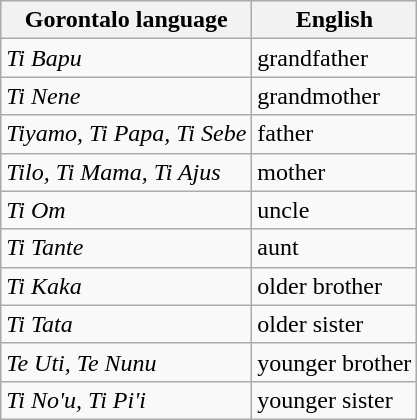<table class="wikitable">
<tr>
<th>Gorontalo language</th>
<th>English</th>
</tr>
<tr>
<td><em>Ti Bapu</em></td>
<td>grandfather</td>
</tr>
<tr>
<td><em>Ti Nene</em></td>
<td>grandmother</td>
</tr>
<tr>
<td><em>Tiyamo, Ti Papa, Ti Sebe</em></td>
<td>father</td>
</tr>
<tr>
<td><em>Tilo, Ti Mama, Ti Ajus</em></td>
<td>mother</td>
</tr>
<tr>
<td><em>Ti Om</em></td>
<td>uncle</td>
</tr>
<tr>
<td><em>Ti Tante</em></td>
<td>aunt</td>
</tr>
<tr>
<td><em>Ti Kaka</em></td>
<td>older brother</td>
</tr>
<tr>
<td><em>Ti Tata</em></td>
<td>older sister</td>
</tr>
<tr>
<td><em>Te Uti, Te Nunu</em></td>
<td>younger brother</td>
</tr>
<tr>
<td><em>Ti No'u, Ti Pi'i</em></td>
<td>younger sister</td>
</tr>
</table>
